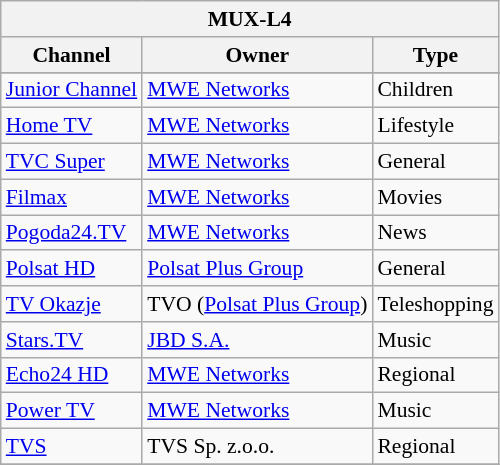<table class="wikitable" style="font-size: 90%">
<tr>
<th colspan=12>MUX-L4</th>
</tr>
<tr>
<th>Channel</th>
<th>Owner</th>
<th>Type</th>
</tr>
<tr>
</tr>
<tr>
<td><a href='#'>Junior Channel</a></td>
<td><a href='#'>MWE Networks</a></td>
<td>Children</td>
</tr>
<tr>
<td><a href='#'>Home TV</a></td>
<td><a href='#'>MWE Networks</a></td>
<td>Lifestyle</td>
</tr>
<tr>
<td><a href='#'>TVC Super</a></td>
<td><a href='#'>MWE Networks</a></td>
<td>General</td>
</tr>
<tr>
<td><a href='#'>Filmax</a></td>
<td><a href='#'>MWE Networks</a></td>
<td>Movies</td>
</tr>
<tr>
<td><a href='#'>Pogoda24.TV</a></td>
<td><a href='#'>MWE Networks</a></td>
<td>News</td>
</tr>
<tr>
<td><a href='#'>Polsat HD</a></td>
<td><a href='#'>Polsat Plus Group</a></td>
<td>General</td>
</tr>
<tr>
<td><a href='#'>TV Okazje</a></td>
<td>TVO (<a href='#'>Polsat Plus Group</a>)</td>
<td>Teleshopping</td>
</tr>
<tr>
<td><a href='#'>Stars.TV</a></td>
<td><a href='#'>JBD S.A.</a></td>
<td>Music</td>
</tr>
<tr>
<td><a href='#'>Echo24 HD</a></td>
<td><a href='#'>MWE Networks</a></td>
<td>Regional</td>
</tr>
<tr>
<td><a href='#'>Power TV</a></td>
<td><a href='#'>MWE Networks</a></td>
<td>Music</td>
</tr>
<tr>
<td><a href='#'>TVS</a></td>
<td>TVS Sp. z.o.o.</td>
<td>Regional</td>
</tr>
<tr>
</tr>
</table>
